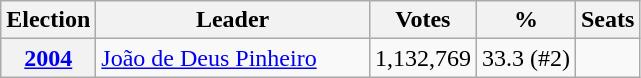<table class="wikitable" style="text-align:right;">
<tr>
<th>Election</th>
<th width="175px">Leader</th>
<th width="60px">Votes</th>
<th>%</th>
<th>Seats</th>
</tr>
<tr>
<th><a href='#'>2004</a></th>
<td align=left><a href='#'>João de Deus Pinheiro</a></td>
<td>1,132,769</td>
<td>33.3 (#2)</td>
<td></td>
</tr>
</table>
